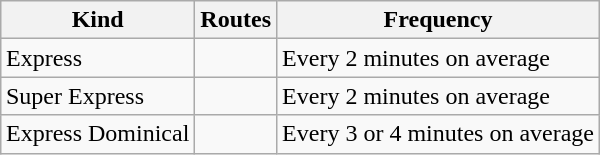<table class="wikitable" style="margin: 1em auto;">
<tr>
<th>Kind</th>
<th>Routes</th>
<th>Frequency</th>
</tr>
<tr>
<td>Express</td>
<td> </td>
<td>Every 2 minutes on average</td>
</tr>
<tr>
<td>Super Express</td>
<td></td>
<td>Every 2 minutes on average</td>
</tr>
<tr>
<td>Express Dominical</td>
<td></td>
<td>Every 3 or 4 minutes on average</td>
</tr>
</table>
